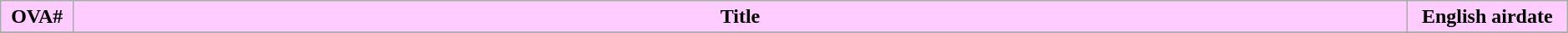<table class="wikitable " width="99%" style="margin: auto">
<tr>
<th style="background: #FCF" width="50">OVA#</th>
<th style="background: #FCF">Title</th>
<th style="background: #FCF" width="120">English airdate</th>
</tr>
<tr>
</tr>
</table>
